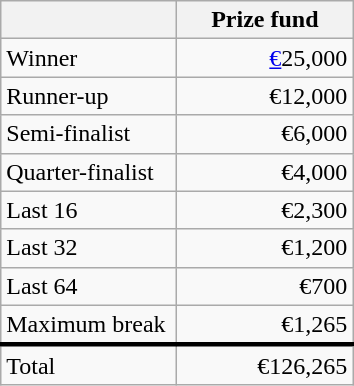<table class="wikitable">
<tr>
<th width=110px></th>
<th width=110px align="right">Prize fund</th>
</tr>
<tr>
<td>Winner</td>
<td align="right"><a href='#'>€</a>25,000</td>
</tr>
<tr>
<td>Runner-up</td>
<td align="right">€12,000</td>
</tr>
<tr>
<td>Semi-finalist</td>
<td align="right">€6,000</td>
</tr>
<tr>
<td>Quarter-finalist</td>
<td align="right">€4,000</td>
</tr>
<tr>
<td>Last 16</td>
<td align="right">€2,300</td>
</tr>
<tr>
<td>Last 32</td>
<td align="right">€1,200</td>
</tr>
<tr>
<td>Last 64</td>
<td align="right">€700</td>
</tr>
<tr>
<td>Maximum break</td>
<td align="right">€1,265</td>
</tr>
<tr style="border-top:medium solid">
<td>Total</td>
<td align="right">€126,265</td>
</tr>
</table>
